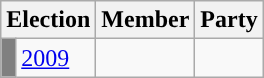<table class="wikitable">
<tr>
<th colspan="2">Election</th>
<th>Member</th>
<th>Party</th>
</tr>
<tr>
<td style="background-color: grey"></td>
<td><a href='#'>2009</a></td>
<td></td>
<td></td>
</tr>
</table>
